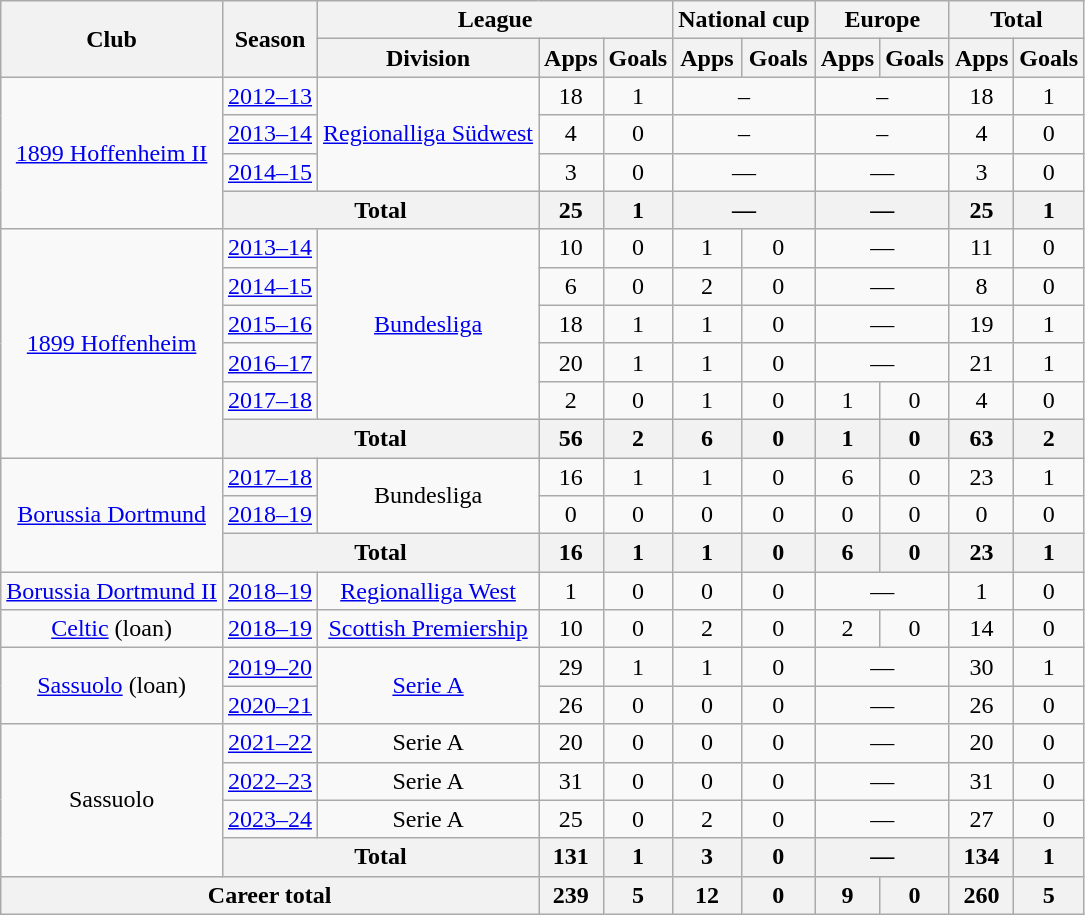<table class="wikitable" style="text-align: center;">
<tr>
<th rowspan="2">Club</th>
<th rowspan="2">Season</th>
<th colspan="3">League</th>
<th colspan="2">National cup</th>
<th colspan="2">Europe</th>
<th colspan="2">Total</th>
</tr>
<tr>
<th>Division</th>
<th>Apps</th>
<th>Goals</th>
<th>Apps</th>
<th>Goals</th>
<th>Apps</th>
<th>Goals</th>
<th>Apps</th>
<th>Goals</th>
</tr>
<tr>
<td rowspan="4"><a href='#'>1899 Hoffenheim II</a></td>
<td><a href='#'>2012–13</a></td>
<td rowspan="3"><a href='#'>Regionalliga Südwest</a></td>
<td>18</td>
<td>1</td>
<td colspan="2">–</td>
<td colspan="2">–</td>
<td>18</td>
<td>1</td>
</tr>
<tr>
<td><a href='#'>2013–14</a></td>
<td>4</td>
<td>0</td>
<td colspan="2">–</td>
<td colspan="2">–</td>
<td>4</td>
<td>0</td>
</tr>
<tr>
<td><a href='#'>2014–15</a></td>
<td>3</td>
<td>0</td>
<td colspan="2">—</td>
<td colspan="2">—</td>
<td>3</td>
<td>0</td>
</tr>
<tr>
<th colspan="2">Total</th>
<th>25</th>
<th>1</th>
<th colspan="2">—</th>
<th colspan="2">—</th>
<th>25</th>
<th>1</th>
</tr>
<tr>
<td rowspan="6"><a href='#'>1899 Hoffenheim</a></td>
<td><a href='#'>2013–14</a></td>
<td rowspan="5"><a href='#'>Bundesliga</a></td>
<td>10</td>
<td>0</td>
<td>1</td>
<td>0</td>
<td colspan="2">—</td>
<td>11</td>
<td>0</td>
</tr>
<tr>
<td><a href='#'>2014–15</a></td>
<td>6</td>
<td>0</td>
<td>2</td>
<td>0</td>
<td colspan="2">—</td>
<td>8</td>
<td>0</td>
</tr>
<tr>
<td><a href='#'>2015–16</a></td>
<td>18</td>
<td>1</td>
<td>1</td>
<td>0</td>
<td colspan="2">—</td>
<td>19</td>
<td>1</td>
</tr>
<tr>
<td><a href='#'>2016–17</a></td>
<td>20</td>
<td>1</td>
<td>1</td>
<td>0</td>
<td colspan="2">—</td>
<td>21</td>
<td>1</td>
</tr>
<tr>
<td><a href='#'>2017–18</a></td>
<td>2</td>
<td>0</td>
<td>1</td>
<td>0</td>
<td>1</td>
<td>0</td>
<td>4</td>
<td>0</td>
</tr>
<tr>
<th colspan="2">Total</th>
<th>56</th>
<th>2</th>
<th>6</th>
<th>0</th>
<th>1</th>
<th>0</th>
<th>63</th>
<th>2</th>
</tr>
<tr>
<td rowspan="3"><a href='#'>Borussia Dortmund</a></td>
<td><a href='#'>2017–18</a></td>
<td rowspan="2">Bundesliga</td>
<td>16</td>
<td>1</td>
<td>1</td>
<td>0</td>
<td>6</td>
<td>0</td>
<td>23</td>
<td>1</td>
</tr>
<tr>
<td><a href='#'>2018–19</a></td>
<td>0</td>
<td>0</td>
<td>0</td>
<td>0</td>
<td>0</td>
<td>0</td>
<td>0</td>
<td>0</td>
</tr>
<tr>
<th colspan="2">Total</th>
<th>16</th>
<th>1</th>
<th>1</th>
<th>0</th>
<th>6</th>
<th>0</th>
<th>23</th>
<th>1</th>
</tr>
<tr>
<td><a href='#'>Borussia Dortmund II</a></td>
<td><a href='#'>2018–19</a></td>
<td><a href='#'>Regionalliga West</a></td>
<td>1</td>
<td>0</td>
<td>0</td>
<td>0</td>
<td colspan="2">—</td>
<td>1</td>
<td>0</td>
</tr>
<tr>
<td><a href='#'>Celtic</a> (loan)</td>
<td><a href='#'>2018–19</a></td>
<td><a href='#'>Scottish Premiership</a></td>
<td>10</td>
<td>0</td>
<td>2</td>
<td>0</td>
<td>2</td>
<td>0</td>
<td>14</td>
<td>0</td>
</tr>
<tr>
<td rowspan="2"><a href='#'>Sassuolo</a> (loan)</td>
<td><a href='#'>2019–20</a></td>
<td rowspan="2"><a href='#'>Serie A</a></td>
<td>29</td>
<td>1</td>
<td>1</td>
<td>0</td>
<td colspan="2">—</td>
<td>30</td>
<td>1</td>
</tr>
<tr>
<td><a href='#'>2020–21</a></td>
<td>26</td>
<td>0</td>
<td>0</td>
<td>0</td>
<td colspan="2">—</td>
<td>26</td>
<td>0</td>
</tr>
<tr>
<td rowspan="4">Sassuolo</td>
<td><a href='#'>2021–22</a></td>
<td>Serie A</td>
<td>20</td>
<td>0</td>
<td>0</td>
<td>0</td>
<td colspan="2">—</td>
<td>20</td>
<td>0</td>
</tr>
<tr>
<td><a href='#'>2022–23</a></td>
<td>Serie A</td>
<td>31</td>
<td>0</td>
<td>0</td>
<td>0</td>
<td colspan="2">—</td>
<td>31</td>
<td>0</td>
</tr>
<tr>
<td><a href='#'>2023–24</a></td>
<td>Serie A</td>
<td>25</td>
<td>0</td>
<td>2</td>
<td>0</td>
<td colspan="2">—</td>
<td>27</td>
<td>0</td>
</tr>
<tr>
<th colspan="2">Total</th>
<th>131</th>
<th>1</th>
<th>3</th>
<th>0</th>
<th colspan="2">—</th>
<th>134</th>
<th>1</th>
</tr>
<tr>
<th colspan="3">Career total</th>
<th>239</th>
<th>5</th>
<th>12</th>
<th>0</th>
<th>9</th>
<th>0</th>
<th>260</th>
<th>5</th>
</tr>
</table>
